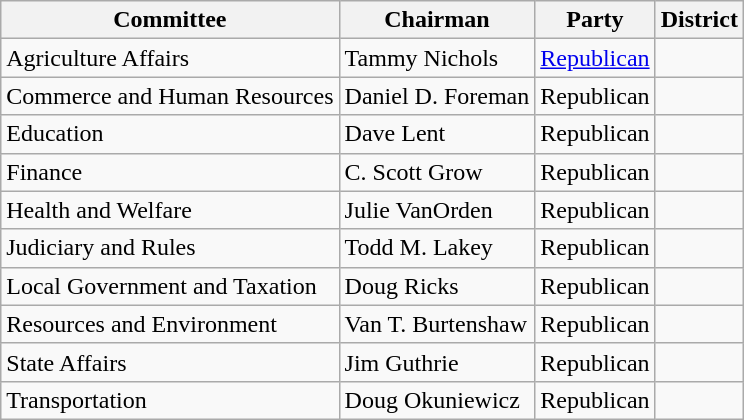<table class="wikitable">
<tr>
<th>Committee</th>
<th>Chairman</th>
<th>Party</th>
<th>District</th>
</tr>
<tr>
<td>Agriculture Affairs</td>
<td>Tammy Nichols</td>
<td><a href='#'>Republican</a></td>
<td></td>
</tr>
<tr>
<td>Commerce and Human Resources</td>
<td>Daniel D. Foreman</td>
<td>Republican</td>
<td></td>
</tr>
<tr>
<td>Education</td>
<td>Dave Lent</td>
<td>Republican</td>
<td></td>
</tr>
<tr>
<td>Finance</td>
<td>C. Scott Grow</td>
<td>Republican</td>
<td></td>
</tr>
<tr>
<td>Health and Welfare</td>
<td>Julie VanOrden</td>
<td>Republican</td>
<td></td>
</tr>
<tr>
<td>Judiciary and Rules</td>
<td>Todd M. Lakey</td>
<td>Republican</td>
<td></td>
</tr>
<tr>
<td>Local Government and Taxation</td>
<td>Doug Ricks</td>
<td>Republican</td>
<td></td>
</tr>
<tr>
<td>Resources and Environment</td>
<td>Van T. Burtenshaw</td>
<td>Republican</td>
<td></td>
</tr>
<tr>
<td>State Affairs</td>
<td>Jim Guthrie</td>
<td>Republican</td>
<td></td>
</tr>
<tr>
<td>Transportation</td>
<td>Doug Okuniewicz</td>
<td>Republican</td>
<td></td>
</tr>
</table>
